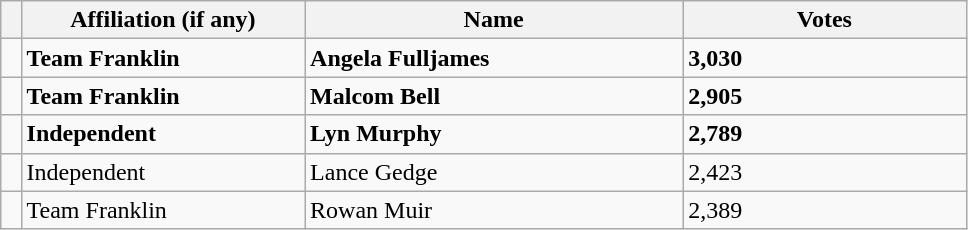<table class="wikitable" style="width:51%;">
<tr>
<th style="width:1%;"></th>
<th style="width:15%;">Affiliation (if any)</th>
<th style="width:20%;">Name</th>
<th style="width:15%;">Votes</th>
</tr>
<tr>
<td bgcolor=></td>
<td><strong>Team Franklin</strong></td>
<td><strong>Angela Fulljames</strong></td>
<td><strong>3,030</strong></td>
</tr>
<tr>
<td bgcolor=></td>
<td><strong>Team Franklin</strong></td>
<td><strong>Malcom Bell</strong></td>
<td><strong>2,905</strong></td>
</tr>
<tr>
<td bgcolor=></td>
<td><strong>Independent</strong></td>
<td><strong>Lyn Murphy</strong></td>
<td><strong>2,789</strong></td>
</tr>
<tr>
<td bgcolor=></td>
<td>Independent</td>
<td>Lance Gedge</td>
<td>2,423</td>
</tr>
<tr>
<td bgcolor=></td>
<td>Team Franklin</td>
<td>Rowan Muir</td>
<td>2,389</td>
</tr>
</table>
